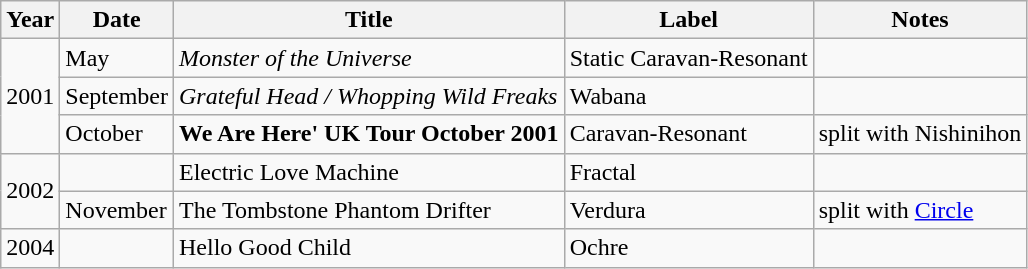<table class="wikitable">
<tr>
<th>Year</th>
<th>Date</th>
<th>Title</th>
<th>Label</th>
<th>Notes</th>
</tr>
<tr>
<td rowspan=3>2001</td>
<td>May</td>
<td><em>Monster of the Universe</em></td>
<td>Static Caravan-Resonant</td>
<td></td>
</tr>
<tr>
<td>September</td>
<td><em>Grateful Head / Whopping Wild Freaks</em></td>
<td>Wabana</td>
<td></td>
</tr>
<tr>
<td>October</td>
<td><strong>We Are Here' UK Tour October 2001<em></td>
<td>Caravan-Resonant</td>
<td>split with Nishinihon</td>
</tr>
<tr>
<td rowspan=2>2002</td>
<td></td>
<td></em>Electric Love Machine<em></td>
<td>Fractal</td>
<td></td>
</tr>
<tr>
<td>November</td>
<td></em>The Tombstone Phantom Drifter<em></td>
<td>Verdura</td>
<td>split with <a href='#'>Circle</a></td>
</tr>
<tr>
<td>2004</td>
<td></td>
<td></em>Hello Good Child<em></td>
<td>Ochre</td>
<td></td>
</tr>
</table>
